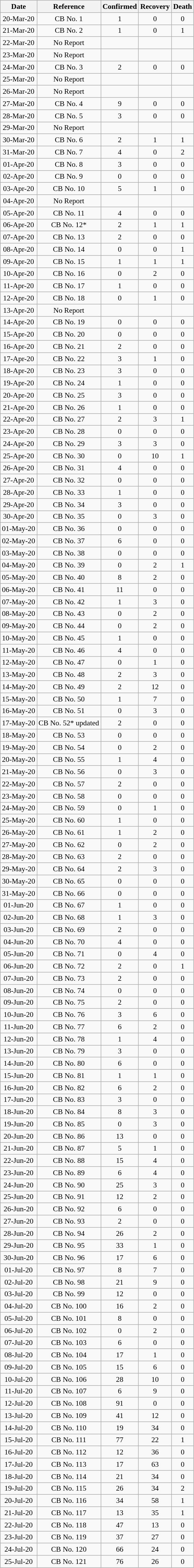<table class="wikitable sortable" style="text-align:center; font-size:90%;">
<tr>
<th>Date</th>
<th>Reference</th>
<th>Confirmed</th>
<th>Recovery</th>
<th>Death</th>
</tr>
<tr>
<td>20-Mar-20</td>
<td>CB No. 1</td>
<td>1</td>
<td>0</td>
<td>0</td>
</tr>
<tr>
<td>21-Mar-20</td>
<td>CB No. 2</td>
<td>1</td>
<td>0</td>
<td>1</td>
</tr>
<tr>
<td>22-Mar-20</td>
<td>No Report</td>
<td></td>
<td></td>
<td></td>
</tr>
<tr>
<td>23-Mar-20</td>
<td>No Report</td>
<td></td>
<td></td>
<td></td>
</tr>
<tr>
<td>24-Mar-20</td>
<td>CB No. 3</td>
<td>2</td>
<td>0</td>
<td>0</td>
</tr>
<tr>
<td>25-Mar-20</td>
<td>No Report</td>
<td></td>
<td></td>
<td></td>
</tr>
<tr>
<td>26-Mar-20</td>
<td>No Report</td>
<td></td>
<td></td>
<td></td>
</tr>
<tr>
<td>27-Mar-20</td>
<td>CB No. 4</td>
<td>9</td>
<td>0</td>
<td>0</td>
</tr>
<tr>
<td>28-Mar-20</td>
<td>CB No. 5</td>
<td>3</td>
<td>0</td>
<td>0</td>
</tr>
<tr>
<td>29-Mar-20</td>
<td>No Report</td>
<td></td>
<td></td>
<td></td>
</tr>
<tr>
<td>30-Mar-20</td>
<td>CB No. 6</td>
<td>2</td>
<td>1</td>
<td>1</td>
</tr>
<tr>
<td>31-Mar-20</td>
<td>CB No. 7</td>
<td>4</td>
<td>0</td>
<td>2</td>
</tr>
<tr>
<td>01-Apr-20</td>
<td>CB No. 8</td>
<td>3</td>
<td>0</td>
<td>0</td>
</tr>
<tr>
<td>02-Apr-20</td>
<td>CB No. 9</td>
<td>0</td>
<td>0</td>
<td>0</td>
</tr>
<tr>
<td>03-Apr-20</td>
<td>CB No. 10</td>
<td>5</td>
<td>1</td>
<td>0</td>
</tr>
<tr>
<td>04-Apr-20</td>
<td>No Report</td>
<td></td>
<td></td>
<td></td>
</tr>
<tr>
<td>05-Apr-20</td>
<td>CB No. 11</td>
<td>4</td>
<td>0</td>
<td>0</td>
</tr>
<tr>
<td>06-Apr-20</td>
<td>CB No. 12*</td>
<td>2</td>
<td>1</td>
<td>1</td>
</tr>
<tr>
<td>07-Apr-20</td>
<td>CB No. 13</td>
<td>2</td>
<td>0</td>
<td>0</td>
</tr>
<tr>
<td>08-Apr-20</td>
<td>CB No. 14</td>
<td>0</td>
<td>0</td>
<td>1</td>
</tr>
<tr>
<td>09-Apr-20</td>
<td>CB No. 15</td>
<td>1</td>
<td>1</td>
<td>1</td>
</tr>
<tr>
<td>10-Apr-20</td>
<td>CB No. 16</td>
<td>0</td>
<td>2</td>
<td>0</td>
</tr>
<tr>
<td>11-Apr-20</td>
<td>CB No. 17</td>
<td>1</td>
<td>0</td>
<td>0</td>
</tr>
<tr>
<td>12-Apr-20</td>
<td>CB No. 18</td>
<td>0</td>
<td>1</td>
<td>0</td>
</tr>
<tr>
<td>13-Apr-20</td>
<td>No Report</td>
<td></td>
<td></td>
<td></td>
</tr>
<tr>
<td>14-Apr-20</td>
<td>CB No. 19</td>
<td>0</td>
<td>0</td>
<td>0</td>
</tr>
<tr>
<td>15-Apr-20</td>
<td>CB No. 20</td>
<td>0</td>
<td>0</td>
<td>0</td>
</tr>
<tr>
<td>16-Apr-20</td>
<td>CB No. 21</td>
<td>2</td>
<td>0</td>
<td>0</td>
</tr>
<tr>
<td>17-Apr-20</td>
<td>CB No. 22</td>
<td>3</td>
<td>1</td>
<td>0</td>
</tr>
<tr>
<td>18-Apr-20</td>
<td>CB No. 23</td>
<td>3</td>
<td>0</td>
<td>0</td>
</tr>
<tr>
<td>19-Apr-20</td>
<td>CB No. 24</td>
<td>1</td>
<td>0</td>
<td>0</td>
</tr>
<tr>
<td>20-Apr-20</td>
<td>CB No. 25</td>
<td>3</td>
<td>0</td>
<td>0</td>
</tr>
<tr>
<td>21-Apr-20</td>
<td>CB No. 26</td>
<td>1</td>
<td>0</td>
<td>0</td>
</tr>
<tr>
<td>22-Apr-20</td>
<td>CB No. 27</td>
<td>2</td>
<td>3</td>
<td>1</td>
</tr>
<tr>
<td>23-Apr-20</td>
<td>CB No. 28</td>
<td>0</td>
<td>0</td>
<td>0</td>
</tr>
<tr>
<td>24-Apr-20</td>
<td>CB No. 29</td>
<td>3</td>
<td>3</td>
<td>0</td>
</tr>
<tr>
<td>25-Apr-20</td>
<td>CB No. 30</td>
<td>0</td>
<td>10</td>
<td>1</td>
</tr>
<tr>
<td>26-Apr-20</td>
<td>CB No. 31</td>
<td>4</td>
<td>0</td>
<td>0</td>
</tr>
<tr>
<td>27-Apr-20</td>
<td>CB No. 32</td>
<td>0</td>
<td>0</td>
<td>0</td>
</tr>
<tr>
<td>28-Apr-20</td>
<td>CB No. 33</td>
<td>1</td>
<td>0</td>
<td>0</td>
</tr>
<tr>
<td>29-Apr-20</td>
<td>CB No. 34</td>
<td>3</td>
<td>0</td>
<td>0</td>
</tr>
<tr>
<td>30-Apr-20</td>
<td>CB No. 35</td>
<td>0</td>
<td>3</td>
<td>0</td>
</tr>
<tr>
<td>01-May-20</td>
<td>CB No. 36</td>
<td>0</td>
<td>0</td>
<td>0</td>
</tr>
<tr>
<td>02-May-20</td>
<td>CB No. 37</td>
<td>6</td>
<td>0</td>
<td>0</td>
</tr>
<tr>
<td>03-May-20</td>
<td>CB No. 38</td>
<td>0</td>
<td>0</td>
<td>0</td>
</tr>
<tr>
<td>04-May-20</td>
<td>CB No. 39</td>
<td>0</td>
<td>2</td>
<td>1</td>
</tr>
<tr>
<td>05-May-20</td>
<td>CB No. 40</td>
<td>8</td>
<td>2</td>
<td>0</td>
</tr>
<tr>
<td>06-May-20</td>
<td>CB No. 41</td>
<td>11</td>
<td>0</td>
<td>0</td>
</tr>
<tr>
<td>07-May-20</td>
<td>CB No. 42</td>
<td>1</td>
<td>3</td>
<td>0</td>
</tr>
<tr>
<td>08-May-20</td>
<td>CB No. 43</td>
<td>0</td>
<td>2</td>
<td>0</td>
</tr>
<tr>
<td>09-May-20</td>
<td>CB No. 44</td>
<td>0</td>
<td>2</td>
<td>0</td>
</tr>
<tr>
<td>10-May-20</td>
<td>CB No. 45</td>
<td>1</td>
<td>0</td>
<td>0</td>
</tr>
<tr>
<td>11-May-20</td>
<td>CB No. 46</td>
<td>4</td>
<td>0</td>
<td>0</td>
</tr>
<tr>
<td>12-May-20</td>
<td>CB No. 47</td>
<td>0</td>
<td>1</td>
<td>0</td>
</tr>
<tr>
<td>13-May-20</td>
<td>CB No. 48</td>
<td>2</td>
<td>3</td>
<td>0</td>
</tr>
<tr>
<td>14-May-20</td>
<td>CB No. 49</td>
<td>2</td>
<td>12</td>
<td>0</td>
</tr>
<tr>
<td>15-May-20</td>
<td>CB No. 50</td>
<td>1</td>
<td>7</td>
<td>0</td>
</tr>
<tr>
<td>16-May-20</td>
<td>CB No. 51</td>
<td>0</td>
<td>3</td>
<td>0</td>
</tr>
<tr>
<td>17-May-20</td>
<td>CB No. 52* updated</td>
<td>2</td>
<td>0</td>
<td>0</td>
</tr>
<tr>
<td>18-May-20</td>
<td>CB No. 53</td>
<td>0</td>
<td>0</td>
<td>0</td>
</tr>
<tr>
<td>19-May-20</td>
<td>CB No. 54</td>
<td>0</td>
<td>2</td>
<td>0</td>
</tr>
<tr>
<td>20-May-20</td>
<td>CB No. 55</td>
<td>1</td>
<td>4</td>
<td>0</td>
</tr>
<tr>
<td>21-May-20</td>
<td>CB No. 56</td>
<td>0</td>
<td>3</td>
<td>0</td>
</tr>
<tr>
<td>22-May-20</td>
<td>CB No. 57</td>
<td>2</td>
<td>0</td>
<td>0</td>
</tr>
<tr>
<td>23-May-20</td>
<td>CB No. 58</td>
<td>0</td>
<td>0</td>
<td>0</td>
</tr>
<tr>
<td>24-May-20</td>
<td>CB No. 59</td>
<td>0</td>
<td>1</td>
<td>0</td>
</tr>
<tr>
<td>25-May-20</td>
<td>CB No. 60</td>
<td>1</td>
<td>0</td>
<td>0</td>
</tr>
<tr>
<td>26-May-20</td>
<td>CB No. 61</td>
<td>1</td>
<td>2</td>
<td>0</td>
</tr>
<tr>
<td>27-May-20</td>
<td>CB No. 62</td>
<td>0</td>
<td>2</td>
<td>0</td>
</tr>
<tr>
<td>28-May-20</td>
<td>CB No. 63</td>
<td>2</td>
<td>0</td>
<td>0</td>
</tr>
<tr>
<td>29-May-20</td>
<td>CB No. 64</td>
<td>2</td>
<td>3</td>
<td>0</td>
</tr>
<tr>
<td>30-May-20</td>
<td>CB No. 65</td>
<td>0</td>
<td>0</td>
<td>0</td>
</tr>
<tr>
<td>31-May-20</td>
<td>CB No. 66</td>
<td>0</td>
<td>0</td>
<td>0</td>
</tr>
<tr>
<td>01-Jun-20</td>
<td>CB No. 67</td>
<td>1</td>
<td>0</td>
<td>0</td>
</tr>
<tr>
<td>02-Jun-20</td>
<td>CB No. 68</td>
<td>1</td>
<td>3</td>
<td>0</td>
</tr>
<tr>
<td>03-Jun-20</td>
<td>CB No. 69</td>
<td>2</td>
<td>0</td>
<td>0</td>
</tr>
<tr>
<td>04-Jun-20</td>
<td>CB No. 70</td>
<td>4</td>
<td>0</td>
<td>0</td>
</tr>
<tr>
<td>05-Jun-20</td>
<td>CB No. 71</td>
<td>0</td>
<td>4</td>
<td>0</td>
</tr>
<tr>
<td>06-Jun-20</td>
<td>CB No. 72</td>
<td>2</td>
<td>0</td>
<td>1</td>
</tr>
<tr>
<td>07-Jun-20</td>
<td>CB No. 73</td>
<td>2</td>
<td>0</td>
<td>0</td>
</tr>
<tr>
<td>08-Jun-20</td>
<td>CB No. 74</td>
<td>0</td>
<td>0</td>
<td>0</td>
</tr>
<tr>
<td>09-Jun-20</td>
<td>CB No. 75</td>
<td>2</td>
<td>0</td>
<td>0</td>
</tr>
<tr>
<td>10-Jun-20</td>
<td>CB No. 76</td>
<td>3</td>
<td>6</td>
<td>0</td>
</tr>
<tr>
<td>11-Jun-20</td>
<td>CB No. 77</td>
<td>6</td>
<td>2</td>
<td>0</td>
</tr>
<tr>
<td>12-Jun-20</td>
<td>CB No. 78</td>
<td>1</td>
<td>4</td>
<td>0</td>
</tr>
<tr>
<td>13-Jun-20</td>
<td>CB No. 79</td>
<td>3</td>
<td>0</td>
<td>0</td>
</tr>
<tr>
<td>14-Jun-20</td>
<td>CB No. 80</td>
<td>6</td>
<td>0</td>
<td>0</td>
</tr>
<tr>
<td>15-Jun-20</td>
<td>CB No. 81</td>
<td>1</td>
<td>1</td>
<td>0</td>
</tr>
<tr>
<td>16-Jun-20</td>
<td>CB No. 82</td>
<td>6</td>
<td>2</td>
<td>0</td>
</tr>
<tr>
<td>17-Jun-20</td>
<td>CB No. 83</td>
<td>3</td>
<td>0</td>
<td>0</td>
</tr>
<tr>
<td>18-Jun-20</td>
<td>CB No. 84</td>
<td>8</td>
<td>3</td>
<td>0</td>
</tr>
<tr>
<td>19-Jun-20</td>
<td>CB No. 85</td>
<td>0</td>
<td>3</td>
<td>0</td>
</tr>
<tr>
<td>20-Jun-20</td>
<td>CB No. 86</td>
<td>13</td>
<td>0</td>
<td>0</td>
</tr>
<tr>
<td>21-Jun-20</td>
<td>CB No. 87</td>
<td>5</td>
<td>1</td>
<td>0</td>
</tr>
<tr>
<td>22-Jun-20</td>
<td>CB No. 88</td>
<td>15</td>
<td>4</td>
<td>0</td>
</tr>
<tr>
<td>23-Jun-20</td>
<td>CB No. 89</td>
<td>6</td>
<td>4</td>
<td>0</td>
</tr>
<tr>
<td>24-Jun-20</td>
<td>CB No. 90</td>
<td>25</td>
<td>3</td>
<td>0</td>
</tr>
<tr>
<td>25-Jun-20</td>
<td>CB No. 91</td>
<td>12</td>
<td>2</td>
<td>0</td>
</tr>
<tr>
<td>26-Jun-20</td>
<td>CB No. 92</td>
<td>6</td>
<td>0</td>
<td>0</td>
</tr>
<tr>
<td>27-Jun-20</td>
<td>CB No. 93</td>
<td>2</td>
<td>0</td>
<td>0</td>
</tr>
<tr>
<td>28-Jun-20</td>
<td>CB No. 94</td>
<td>26</td>
<td>2</td>
<td>0</td>
</tr>
<tr>
<td>29-Jun-20</td>
<td>CB No. 95</td>
<td>33</td>
<td>1</td>
<td>0</td>
</tr>
<tr>
<td>30-Jun-20</td>
<td>CB No. 96</td>
<td>17</td>
<td>6</td>
<td>0</td>
</tr>
<tr>
<td>01-Jul-20</td>
<td>CB No. 97</td>
<td>8</td>
<td>7</td>
<td>0</td>
</tr>
<tr>
<td>02-Jul-20</td>
<td>CB No. 98</td>
<td>21</td>
<td>9</td>
<td>0</td>
</tr>
<tr>
<td>03-Jul-20</td>
<td>CB No. 99</td>
<td>12</td>
<td>0</td>
<td>0</td>
</tr>
<tr>
<td>04-Jul-20</td>
<td>CB No. 100</td>
<td>16</td>
<td>2</td>
<td>0</td>
</tr>
<tr>
<td>05-Jul-20</td>
<td>CB No. 101</td>
<td>8</td>
<td>0</td>
<td>0</td>
</tr>
<tr>
<td>06-Jul-20</td>
<td>CB No. 102</td>
<td>0</td>
<td>2</td>
<td>0</td>
</tr>
<tr>
<td>07-Jul-20</td>
<td>CB No. 103</td>
<td>6</td>
<td>0</td>
<td>0</td>
</tr>
<tr>
<td>08-Jul-20</td>
<td>CB No. 104</td>
<td>17</td>
<td>1</td>
<td>0</td>
</tr>
<tr>
<td>09-Jul-20</td>
<td>CB No. 105</td>
<td>15</td>
<td>6</td>
<td>0</td>
</tr>
<tr>
<td>10-Jul-20</td>
<td>CB No. 106</td>
<td>28</td>
<td>10</td>
<td>0</td>
</tr>
<tr>
<td>11-Jul-20</td>
<td>CB No. 107</td>
<td>6</td>
<td>9</td>
<td>0</td>
</tr>
<tr>
<td>12-Jul-20</td>
<td>CB No. 108</td>
<td>91</td>
<td>0</td>
<td>0</td>
</tr>
<tr>
<td>13-Jul-20</td>
<td>CB No. 109</td>
<td>41</td>
<td>12</td>
<td>0</td>
</tr>
<tr>
<td>14-Jul-20</td>
<td>CB No. 110</td>
<td>19</td>
<td>34</td>
<td>0</td>
</tr>
<tr>
<td>15-Jul-20</td>
<td>CB No. 111</td>
<td>77</td>
<td>22</td>
<td>1</td>
</tr>
<tr>
<td>16-Jul-20</td>
<td>CB No. 112</td>
<td>12</td>
<td>36</td>
<td>0</td>
</tr>
<tr>
<td>17-Jul-20</td>
<td>CB No. 113</td>
<td>17</td>
<td>63</td>
<td>0</td>
</tr>
<tr>
<td>18-Jul-20</td>
<td>CB No. 114</td>
<td>21</td>
<td>34</td>
<td>0</td>
</tr>
<tr>
<td>19-Jul-20</td>
<td>CB No. 115</td>
<td>26</td>
<td>34</td>
<td>2</td>
</tr>
<tr>
<td>20-Jul-20</td>
<td>CB No. 116</td>
<td>34</td>
<td>58</td>
<td>1</td>
</tr>
<tr>
<td>21-Jul-20</td>
<td>CB No. 117</td>
<td>13</td>
<td>35</td>
<td>1</td>
</tr>
<tr>
<td>22-Jul-20</td>
<td>CB No. 118</td>
<td>47</td>
<td>13</td>
<td>0</td>
</tr>
<tr>
<td>23-Jul-20</td>
<td>CB No. 119</td>
<td>37</td>
<td>27</td>
<td>0</td>
</tr>
<tr>
<td>24-Jul-20</td>
<td>CB No. 120</td>
<td>66</td>
<td>24</td>
<td>0</td>
</tr>
<tr>
<td>25-Jul-20</td>
<td>CB No. 121</td>
<td>76</td>
<td>26</td>
<td>0</td>
</tr>
</table>
